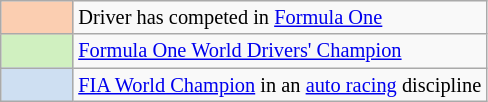<table class="wikitable" style="font-size:85%">
<tr>
<th scope=row width=42px align=center style="background-color:#FBCEB1"></th>
<td>Driver has competed in <a href='#'>Formula One</a></td>
</tr>
<tr>
<th scope=row width=40px align=center style="background-color:#D0F0C0"></th>
<td><a href='#'>Formula One World Drivers' Champion</a></td>
</tr>
<tr>
<th scope=row width=40px align=center style="background-color:#cedff2"></th>
<td><a href='#'>FIA World Champion</a> in an <a href='#'>auto racing</a> discipline</td>
</tr>
</table>
